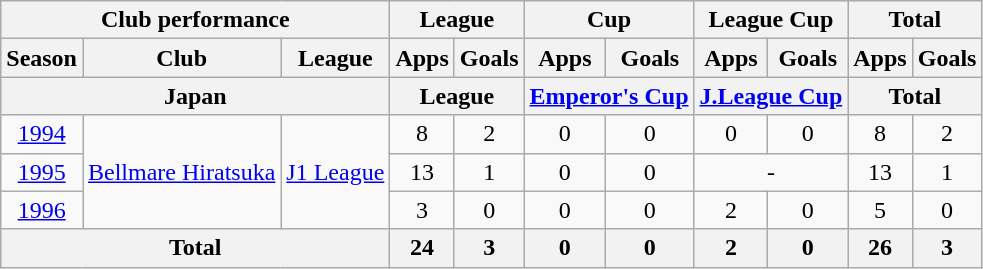<table class="wikitable" style="text-align:center;">
<tr>
<th colspan=3>Club performance</th>
<th colspan=2>League</th>
<th colspan=2>Cup</th>
<th colspan=2>League Cup</th>
<th colspan=2>Total</th>
</tr>
<tr>
<th>Season</th>
<th>Club</th>
<th>League</th>
<th>Apps</th>
<th>Goals</th>
<th>Apps</th>
<th>Goals</th>
<th>Apps</th>
<th>Goals</th>
<th>Apps</th>
<th>Goals</th>
</tr>
<tr>
<th colspan=3>Japan</th>
<th colspan=2>League</th>
<th colspan=2><a href='#'>Emperor's Cup</a></th>
<th colspan=2><a href='#'>J.League Cup</a></th>
<th colspan=2>Total</th>
</tr>
<tr>
<td><a href='#'>1994</a></td>
<td rowspan="3"><a href='#'>Bellmare Hiratsuka</a></td>
<td rowspan="3"><a href='#'>J1 League</a></td>
<td>8</td>
<td>2</td>
<td>0</td>
<td>0</td>
<td>0</td>
<td>0</td>
<td>8</td>
<td>2</td>
</tr>
<tr>
<td><a href='#'>1995</a></td>
<td>13</td>
<td>1</td>
<td>0</td>
<td>0</td>
<td colspan="2">-</td>
<td>13</td>
<td>1</td>
</tr>
<tr>
<td><a href='#'>1996</a></td>
<td>3</td>
<td>0</td>
<td>0</td>
<td>0</td>
<td>2</td>
<td>0</td>
<td>5</td>
<td>0</td>
</tr>
<tr>
<th colspan=3>Total</th>
<th>24</th>
<th>3</th>
<th>0</th>
<th>0</th>
<th>2</th>
<th>0</th>
<th>26</th>
<th>3</th>
</tr>
</table>
